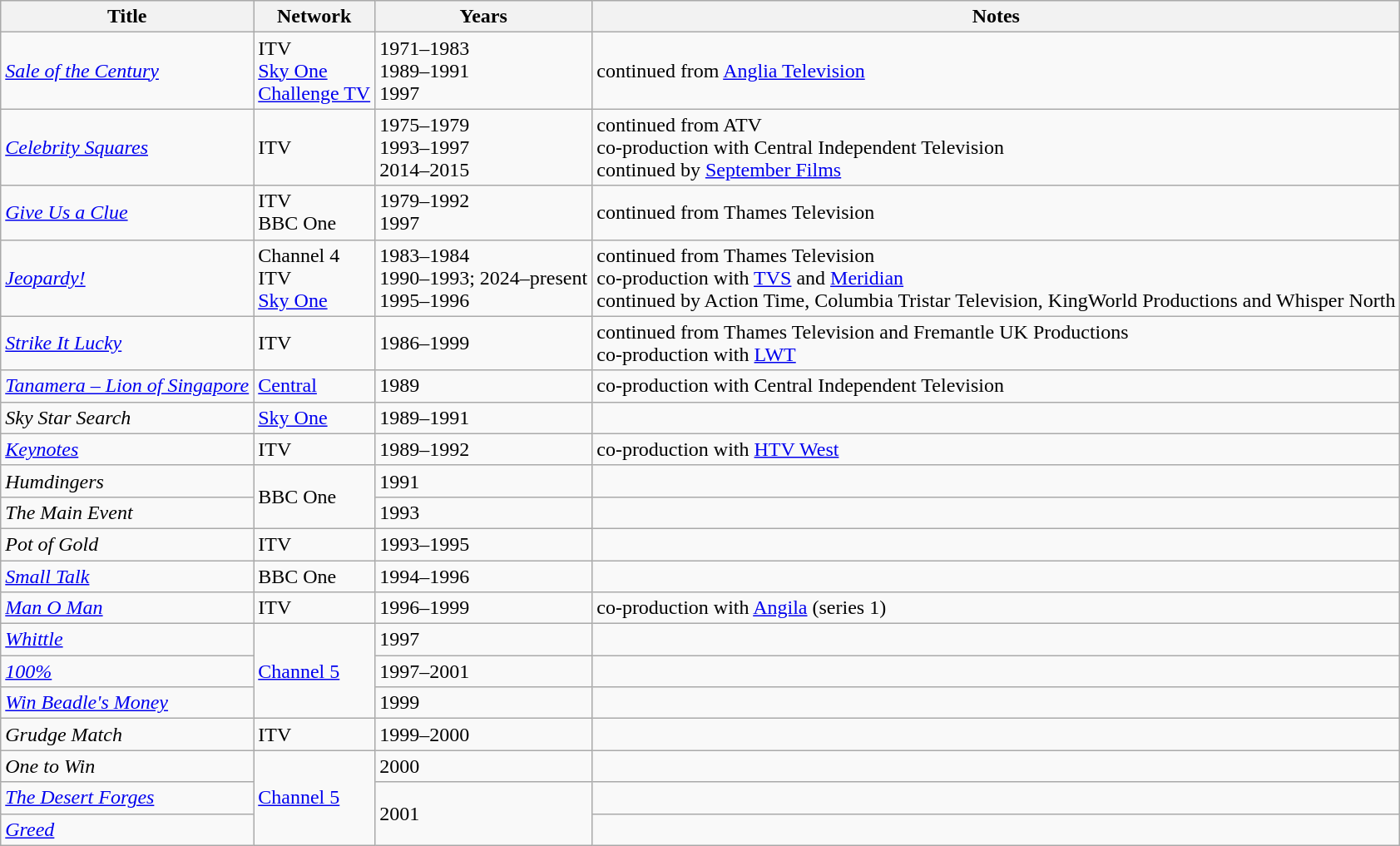<table class="wikitable sortable">
<tr>
<th>Title</th>
<th>Network</th>
<th>Years</th>
<th>Notes</th>
</tr>
<tr>
<td><em><a href='#'>Sale of the Century</a></em></td>
<td>ITV<br><a href='#'>Sky One</a><br><a href='#'>Challenge TV</a></td>
<td>1971–1983<br>1989–1991<br>1997</td>
<td>continued from <a href='#'>Anglia Television</a></td>
</tr>
<tr>
<td><em><a href='#'>Celebrity Squares</a></em></td>
<td>ITV</td>
<td>1975–1979<br>1993–1997<br>2014–2015</td>
<td>continued from ATV<br>co-production with Central Independent Television<br>continued by <a href='#'>September Films</a></td>
</tr>
<tr>
<td><em><a href='#'>Give Us a Clue</a></em></td>
<td>ITV<br>BBC One</td>
<td>1979–1992<br>1997</td>
<td>continued from Thames Television</td>
</tr>
<tr>
<td><em><a href='#'>Jeopardy!</a></em></td>
<td>Channel 4<br>ITV<br><a href='#'>Sky One</a></td>
<td>1983–1984<br>1990–1993; 2024–present<br>1995–1996</td>
<td>continued from Thames Television<br>co-production with <a href='#'>TVS</a> and <a href='#'>Meridian</a><br>continued by Action Time, Columbia Tristar Television, KingWorld Productions and Whisper North</td>
</tr>
<tr>
<td><em><a href='#'>Strike It Lucky</a></em></td>
<td>ITV</td>
<td>1986–1999</td>
<td>continued from Thames Television and Fremantle UK Productions<br>co-production with <a href='#'>LWT</a></td>
</tr>
<tr>
<td><em><a href='#'>Tanamera – Lion of Singapore</a></em></td>
<td><a href='#'>Central</a></td>
<td>1989</td>
<td>co-production with Central Independent Television</td>
</tr>
<tr>
<td><em>Sky Star Search</em></td>
<td><a href='#'>Sky One</a></td>
<td>1989–1991</td>
<td></td>
</tr>
<tr>
<td><em><a href='#'>Keynotes</a></em></td>
<td>ITV</td>
<td>1989–1992</td>
<td>co-production with <a href='#'>HTV West</a></td>
</tr>
<tr>
<td><em>Humdingers</em></td>
<td rowspan="2">BBC One</td>
<td>1991</td>
<td></td>
</tr>
<tr>
<td><em>The Main Event</em></td>
<td>1993</td>
<td></td>
</tr>
<tr>
<td><em>Pot of Gold</em></td>
<td>ITV</td>
<td>1993–1995</td>
<td></td>
</tr>
<tr>
<td><em><a href='#'>Small Talk</a></em></td>
<td>BBC One</td>
<td>1994–1996</td>
<td></td>
</tr>
<tr>
<td><em><a href='#'>Man O Man</a></em></td>
<td>ITV</td>
<td>1996–1999</td>
<td>co-production with <a href='#'>Angila</a> (series 1)</td>
</tr>
<tr>
<td><em><a href='#'>Whittle</a></em></td>
<td rowspan="3"><a href='#'>Channel 5</a></td>
<td>1997</td>
<td></td>
</tr>
<tr>
<td><em><a href='#'>100%</a></em></td>
<td>1997–2001</td>
<td></td>
</tr>
<tr>
<td><em><a href='#'>Win Beadle's Money</a></em></td>
<td>1999</td>
<td></td>
</tr>
<tr>
<td><em>Grudge Match</em></td>
<td>ITV</td>
<td>1999–2000</td>
<td></td>
</tr>
<tr>
<td><em>One to Win</em></td>
<td rowspan="3"><a href='#'>Channel 5</a></td>
<td>2000</td>
<td></td>
</tr>
<tr>
<td><em><a href='#'>The Desert Forges</a></em></td>
<td rowspan="2">2001</td>
<td></td>
</tr>
<tr>
<td><em><a href='#'>Greed</a></em></td>
<td></td>
</tr>
</table>
